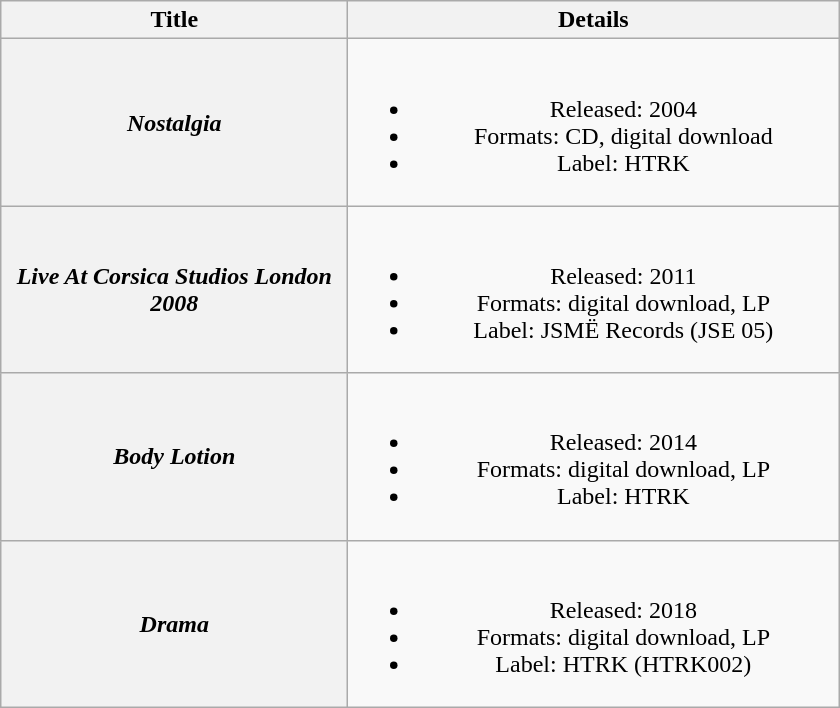<table class="wikitable plainrowheaders" style="text-align:center;" border="1">
<tr>
<th scope="col" style="width:14em;">Title</th>
<th scope="col" style="width:20em;">Details</th>
</tr>
<tr>
<th scope="row"><em>Nostalgia</em></th>
<td><br><ul><li>Released: 2004</li><li>Formats: CD, digital download</li><li>Label: HTRK</li></ul></td>
</tr>
<tr>
<th scope="row"><em>Live At Corsica Studios London 2008</em></th>
<td><br><ul><li>Released: 2011</li><li>Formats: digital download, LP</li><li>Label: JSMЁ Records (JSE 05)</li></ul></td>
</tr>
<tr>
<th scope="row"><em>Body Lotion</em></th>
<td><br><ul><li>Released: 2014</li><li>Formats: digital download, LP</li><li>Label: HTRK</li></ul></td>
</tr>
<tr>
<th scope="row"><em>Drama</em></th>
<td><br><ul><li>Released: 2018</li><li>Formats: digital download, LP</li><li>Label: HTRK (HTRK002)</li></ul></td>
</tr>
</table>
